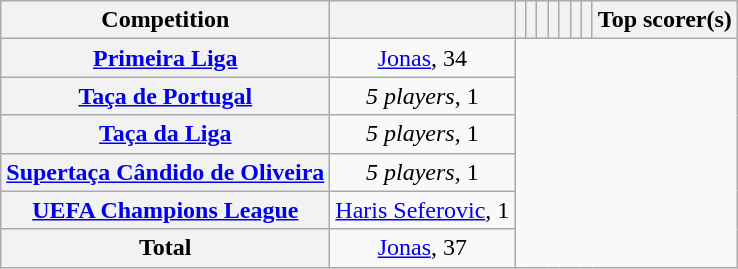<table class="wikitable plainrowheaders" style="text-align:center;">
<tr>
<th scope=col>Competition</th>
<th scope=col></th>
<th scope=col></th>
<th scope=col></th>
<th scope=col></th>
<th scope=col></th>
<th scope=col></th>
<th scope=col></th>
<th scope=col></th>
<th scope=col>Top scorer(s)</th>
</tr>
<tr>
<th scope=row align=left><a href='#'>Primeira Liga</a><br></th>
<td> <a href='#'>Jonas</a>, 34</td>
</tr>
<tr>
<th scope=row align=left><a href='#'>Taça de Portugal</a><br></th>
<td><em>5 players</em>, 1</td>
</tr>
<tr>
<th scope=row align=left><a href='#'>Taça da Liga</a><br></th>
<td><em>5 players</em>, 1</td>
</tr>
<tr>
<th scope=row align=left><a href='#'>Supertaça Cândido de Oliveira</a><br></th>
<td><em>5 players</em>, 1</td>
</tr>
<tr>
<th scope=row align=left><a href='#'>UEFA Champions League</a><br></th>
<td> <a href='#'>Haris Seferovic</a>, 1</td>
</tr>
<tr>
<th>Total<br></th>
<td> <a href='#'>Jonas</a>, 37</td>
</tr>
</table>
